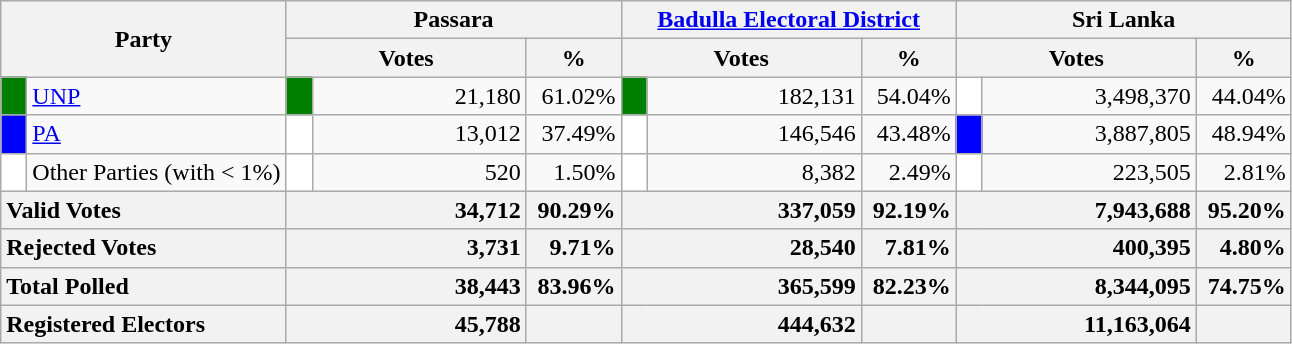<table class="wikitable">
<tr>
<th colspan="2" width="144px"rowspan="2">Party</th>
<th colspan="3" width="216px">Passara</th>
<th colspan="3" width="216px"><a href='#'>Badulla Electoral District</a></th>
<th colspan="3" width="216px">Sri Lanka</th>
</tr>
<tr>
<th colspan="2" width="144px">Votes</th>
<th>%</th>
<th colspan="2" width="144px">Votes</th>
<th>%</th>
<th colspan="2" width="144px">Votes</th>
<th>%</th>
</tr>
<tr>
<td style="background-color:green;" width="10px"></td>
<td style="text-align:left;"><a href='#'>UNP</a></td>
<td style="background-color:green;" width="10px"></td>
<td style="text-align:right;">21,180</td>
<td style="text-align:right;">61.02%</td>
<td style="background-color:green;" width="10px"></td>
<td style="text-align:right;">182,131</td>
<td style="text-align:right;">54.04%</td>
<td style="background-color:white;" width="10px"></td>
<td style="text-align:right;">3,498,370</td>
<td style="text-align:right;">44.04%</td>
</tr>
<tr>
<td style="background-color:blue;" width="10px"></td>
<td style="text-align:left;"><a href='#'>PA</a></td>
<td style="background-color:white;" width="10px"></td>
<td style="text-align:right;">13,012</td>
<td style="text-align:right;">37.49%</td>
<td style="background-color:white;" width="10px"></td>
<td style="text-align:right;">146,546</td>
<td style="text-align:right;">43.48%</td>
<td style="background-color:blue;" width="10px"></td>
<td style="text-align:right;">3,887,805</td>
<td style="text-align:right;">48.94%</td>
</tr>
<tr>
<td style="background-color:white;" width="10px"></td>
<td style="text-align:left;">Other Parties (with < 1%)</td>
<td style="background-color:white;" width="10px"></td>
<td style="text-align:right;">520</td>
<td style="text-align:right;">1.50%</td>
<td style="background-color:white;" width="10px"></td>
<td style="text-align:right;">8,382</td>
<td style="text-align:right;">2.49%</td>
<td style="background-color:white;" width="10px"></td>
<td style="text-align:right;">223,505</td>
<td style="text-align:right;">2.81%</td>
</tr>
<tr>
<th colspan="2" width="144px"style="text-align:left;">Valid Votes</th>
<th style="text-align:right;"colspan="2" width="144px">34,712</th>
<th style="text-align:right;">90.29%</th>
<th style="text-align:right;"colspan="2" width="144px">337,059</th>
<th style="text-align:right;">92.19%</th>
<th style="text-align:right;"colspan="2" width="144px">7,943,688</th>
<th style="text-align:right;">95.20%</th>
</tr>
<tr>
<th colspan="2" width="144px"style="text-align:left;">Rejected Votes</th>
<th style="text-align:right;"colspan="2" width="144px">3,731</th>
<th style="text-align:right;">9.71%</th>
<th style="text-align:right;"colspan="2" width="144px">28,540</th>
<th style="text-align:right;">7.81%</th>
<th style="text-align:right;"colspan="2" width="144px">400,395</th>
<th style="text-align:right;">4.80%</th>
</tr>
<tr>
<th colspan="2" width="144px"style="text-align:left;">Total Polled</th>
<th style="text-align:right;"colspan="2" width="144px">38,443</th>
<th style="text-align:right;">83.96%</th>
<th style="text-align:right;"colspan="2" width="144px">365,599</th>
<th style="text-align:right;">82.23%</th>
<th style="text-align:right;"colspan="2" width="144px">8,344,095</th>
<th style="text-align:right;">74.75%</th>
</tr>
<tr>
<th colspan="2" width="144px"style="text-align:left;">Registered Electors</th>
<th style="text-align:right;"colspan="2" width="144px">45,788</th>
<th></th>
<th style="text-align:right;"colspan="2" width="144px">444,632</th>
<th></th>
<th style="text-align:right;"colspan="2" width="144px">11,163,064</th>
<th></th>
</tr>
</table>
